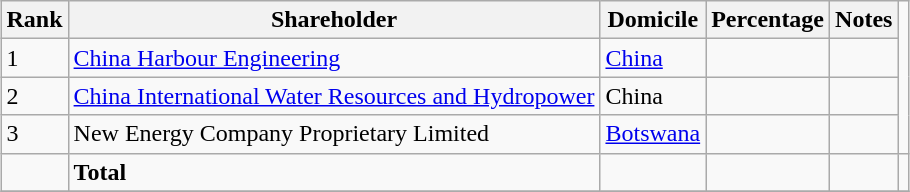<table class="wikitable sortable" style="margin: 0.5em auto">
<tr>
<th>Rank</th>
<th>Shareholder</th>
<th>Domicile</th>
<th>Percentage</th>
<th>Notes</th>
</tr>
<tr>
<td>1</td>
<td><a href='#'>China Harbour Engineering</a></td>
<td><a href='#'>China</a></td>
<td></td>
<td></td>
</tr>
<tr>
<td>2</td>
<td><a href='#'>China International Water Resources and Hydropower</a></td>
<td>China</td>
<td></td>
<td></td>
</tr>
<tr>
<td>3</td>
<td>New Energy Company Proprietary Limited</td>
<td><a href='#'>Botswana</a></td>
<td></td>
<td></td>
</tr>
<tr>
<td></td>
<td><strong>Total</strong></td>
<td></td>
<td></td>
<td></td>
<td></td>
</tr>
<tr>
</tr>
</table>
